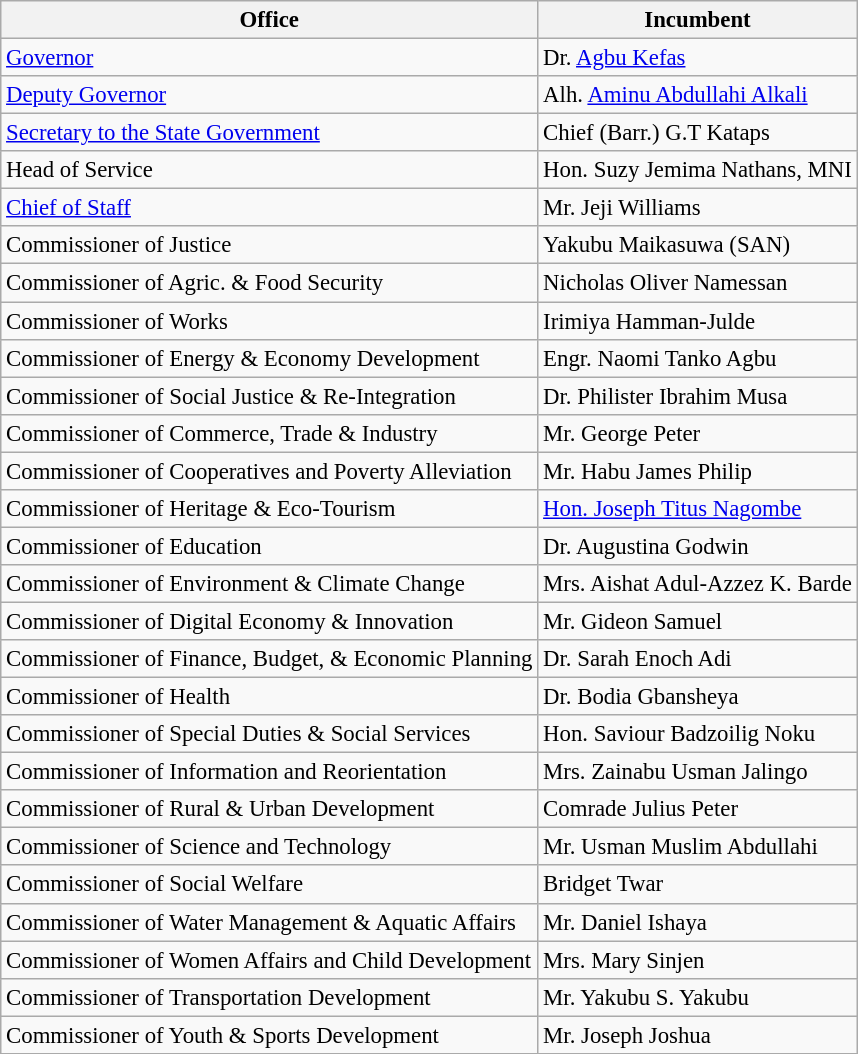<table class="wikitable" style="font-size: 95%;">
<tr>
<th>Office</th>
<th>Incumbent</th>
</tr>
<tr>
<td><a href='#'>Governor</a></td>
<td>Dr. <a href='#'>Agbu Kefas</a></td>
</tr>
<tr>
<td><a href='#'>Deputy Governor</a></td>
<td>Alh. <a href='#'>Aminu Abdullahi Alkali</a></td>
</tr>
<tr>
<td><a href='#'>Secretary to the State Government</a></td>
<td>Chief (Barr.) G.T Kataps</td>
</tr>
<tr>
<td>Head of Service</td>
<td>Hon. Suzy Jemima Nathans, MNI</td>
</tr>
<tr>
<td><a href='#'>Chief of Staff</a></td>
<td>Mr. Jeji Williams</td>
</tr>
<tr>
<td>Commissioner of Justice</td>
<td>Yakubu Maikasuwa (SAN)</td>
</tr>
<tr>
<td>Commissioner of Agric. & Food Security</td>
<td>Nicholas Oliver Namessan</td>
</tr>
<tr>
<td>Commissioner of Works</td>
<td>Irimiya Hamman-Julde</td>
</tr>
<tr>
<td>Commissioner of Energy & Economy Development</td>
<td>Engr. Naomi Tanko Agbu</td>
</tr>
<tr>
<td>Commissioner of Social Justice & Re-Integration</td>
<td>Dr. Philister Ibrahim Musa</td>
</tr>
<tr>
<td>Commissioner of Commerce, Trade & Industry</td>
<td>Mr. George Peter</td>
</tr>
<tr>
<td>Commissioner of Cooperatives and Poverty Alleviation</td>
<td>Mr. Habu James Philip</td>
</tr>
<tr>
<td>Commissioner of Heritage & Eco-Tourism</td>
<td><a href='#'>Hon. Joseph Titus Nagombe</a></td>
</tr>
<tr>
<td>Commissioner of Education</td>
<td>Dr. Augustina Godwin</td>
</tr>
<tr>
<td>Commissioner of Environment & Climate Change</td>
<td>Mrs. Aishat Adul-Azzez K. Barde</td>
</tr>
<tr>
<td>Commissioner of Digital Economy & Innovation</td>
<td>Mr. Gideon Samuel</td>
</tr>
<tr>
<td>Commissioner of Finance, Budget, & Economic Planning</td>
<td>Dr. Sarah Enoch Adi</td>
</tr>
<tr>
<td>Commissioner of Health</td>
<td>Dr. Bodia Gbansheya</td>
</tr>
<tr>
<td>Commissioner of Special Duties & Social Services</td>
<td>Hon. Saviour Badzoilig Noku</td>
</tr>
<tr>
<td>Commissioner of Information and Reorientation</td>
<td>Mrs. Zainabu Usman Jalingo</td>
</tr>
<tr>
<td>Commissioner of Rural & Urban Development</td>
<td>Comrade Julius Peter</td>
</tr>
<tr>
<td>Commissioner of Science and Technology</td>
<td>Mr. Usman Muslim Abdullahi</td>
</tr>
<tr>
<td>Commissioner of Social Welfare</td>
<td>Bridget Twar</td>
</tr>
<tr>
<td>Commissioner of Water Management & Aquatic Affairs</td>
<td>Mr. Daniel Ishaya</td>
</tr>
<tr>
<td>Commissioner of Women Affairs and Child Development</td>
<td>Mrs. Mary Sinjen</td>
</tr>
<tr>
<td>Commissioner of Transportation Development</td>
<td>Mr. Yakubu S. Yakubu</td>
</tr>
<tr>
<td>Commissioner of Youth & Sports Development</td>
<td>Mr. Joseph Joshua</td>
</tr>
<tr>
</tr>
</table>
